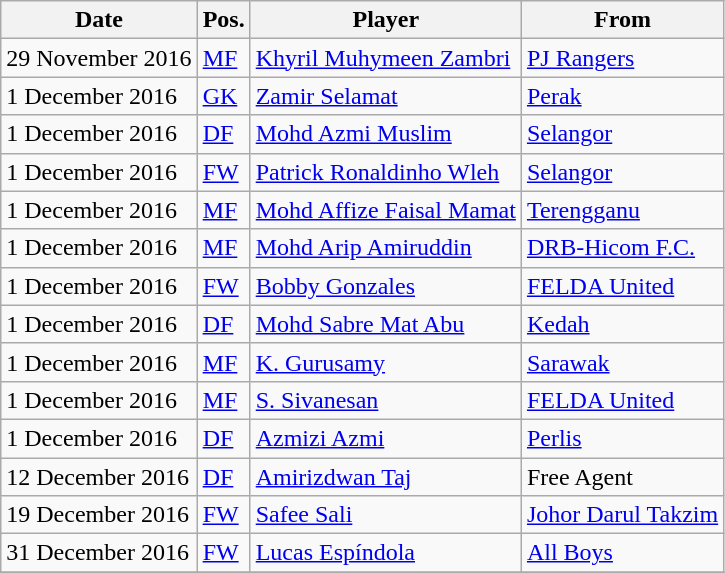<table class="wikitable sortable">
<tr>
<th>Date</th>
<th>Pos.</th>
<th>Player</th>
<th>From</th>
</tr>
<tr>
<td>29 November 2016</td>
<td><a href='#'>MF</a></td>
<td> <a href='#'>Khyril Muhymeen Zambri</a></td>
<td> <a href='#'>PJ Rangers</a></td>
</tr>
<tr>
<td>1 December 2016</td>
<td><a href='#'>GK</a></td>
<td> <a href='#'>Zamir Selamat</a></td>
<td> <a href='#'>Perak</a></td>
</tr>
<tr>
<td>1 December 2016</td>
<td><a href='#'>DF</a></td>
<td> <a href='#'>Mohd Azmi Muslim</a></td>
<td> <a href='#'>Selangor</a></td>
</tr>
<tr>
<td>1 December 2016</td>
<td><a href='#'>FW</a></td>
<td> <a href='#'>Patrick Ronaldinho Wleh</a></td>
<td> <a href='#'>Selangor</a></td>
</tr>
<tr>
<td>1 December 2016</td>
<td><a href='#'>MF</a></td>
<td> <a href='#'>Mohd Affize Faisal Mamat</a></td>
<td> <a href='#'>Terengganu</a></td>
</tr>
<tr>
<td>1 December 2016</td>
<td><a href='#'>MF</a></td>
<td> <a href='#'>Mohd Arip Amiruddin</a></td>
<td> <a href='#'>DRB-Hicom F.C.</a></td>
</tr>
<tr>
<td>1 December 2016</td>
<td><a href='#'>FW</a></td>
<td> <a href='#'>Bobby Gonzales</a></td>
<td> <a href='#'>FELDA United</a></td>
</tr>
<tr>
<td>1 December 2016</td>
<td><a href='#'>DF</a></td>
<td> <a href='#'>Mohd Sabre Mat Abu</a></td>
<td> <a href='#'>Kedah</a></td>
</tr>
<tr>
<td>1 December 2016</td>
<td><a href='#'>MF</a></td>
<td> <a href='#'>K. Gurusamy</a></td>
<td> <a href='#'>Sarawak</a></td>
</tr>
<tr>
<td>1 December 2016</td>
<td><a href='#'>MF</a></td>
<td> <a href='#'>S. Sivanesan</a></td>
<td> <a href='#'>FELDA United</a></td>
</tr>
<tr>
<td>1 December 2016</td>
<td><a href='#'>DF</a></td>
<td> <a href='#'>Azmizi Azmi</a></td>
<td> <a href='#'>Perlis</a></td>
</tr>
<tr>
<td>12 December 2016</td>
<td><a href='#'>DF</a></td>
<td> <a href='#'>Amirizdwan Taj</a></td>
<td> Free Agent</td>
</tr>
<tr>
<td>19 December 2016</td>
<td><a href='#'>FW</a></td>
<td> <a href='#'>Safee Sali</a></td>
<td> <a href='#'>Johor Darul Takzim</a></td>
</tr>
<tr>
<td>31 December 2016</td>
<td><a href='#'>FW</a></td>
<td> <a href='#'>Lucas Espíndola</a></td>
<td> <a href='#'>All Boys</a></td>
</tr>
<tr>
</tr>
</table>
